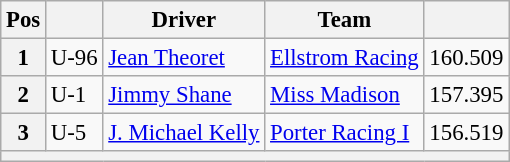<table class="wikitable" style="font-size:95%">
<tr>
<th>Pos</th>
<th></th>
<th>Driver</th>
<th>Team</th>
<th></th>
</tr>
<tr>
<th>1</th>
<td>U-96</td>
<td><a href='#'>Jean Theoret</a></td>
<td><a href='#'>Ellstrom Racing</a></td>
<td>160.509</td>
</tr>
<tr>
<th>2</th>
<td>U-1</td>
<td><a href='#'>Jimmy Shane</a></td>
<td><a href='#'>Miss Madison</a></td>
<td>157.395</td>
</tr>
<tr>
<th>3</th>
<td>U-5</td>
<td><a href='#'>J. Michael Kelly</a></td>
<td><a href='#'>Porter Racing I</a></td>
<td>156.519</td>
</tr>
<tr>
<th colspan="6"></th>
</tr>
</table>
